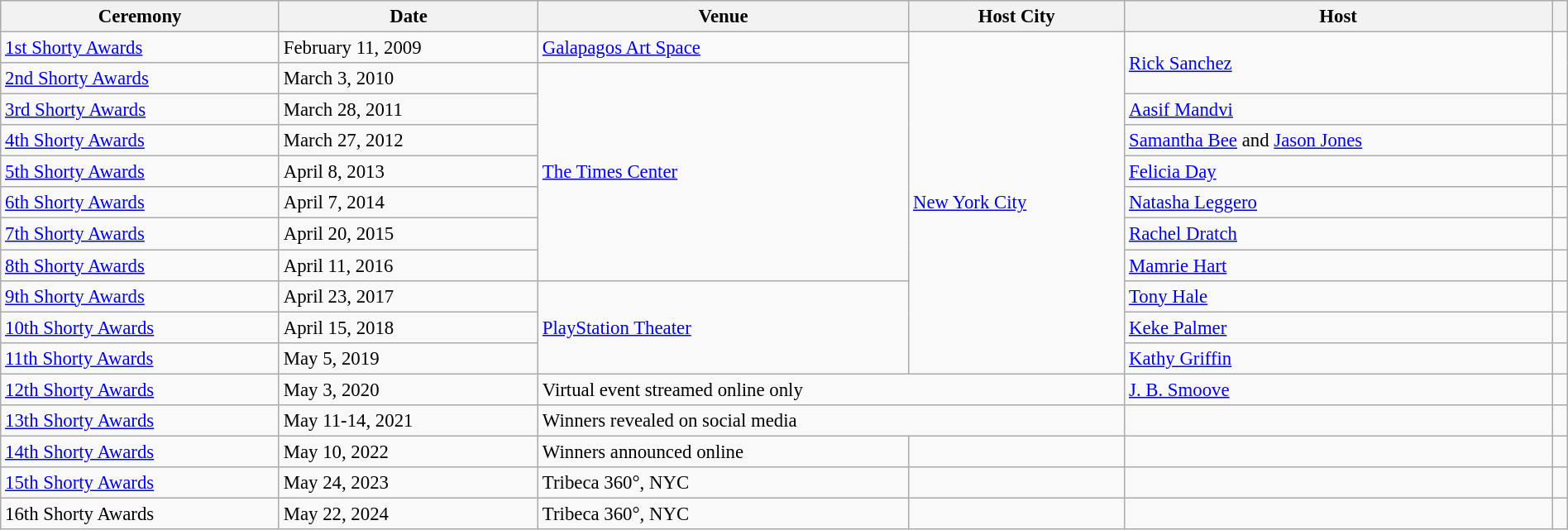<table class="wikitable"  style="font-size:95%; width:100%;">
<tr>
<th>Ceremony</th>
<th>Date</th>
<th>Venue</th>
<th>Host City</th>
<th>Host</th>
<th></th>
</tr>
<tr>
<td><a href='#'>1st Shorty Awards</a></td>
<td>February 11, 2009</td>
<td><a href='#'>Galapagos Art Space</a></td>
<td rowspan="11"><a href='#'>New York City</a></td>
<td rowspan="2"><a href='#'>Rick Sanchez</a></td>
<td rowspan="2"></td>
</tr>
<tr>
<td><a href='#'>2nd Shorty Awards</a></td>
<td>March 3, 2010</td>
<td rowspan="7"><a href='#'>The Times Center</a></td>
</tr>
<tr>
<td><a href='#'>3rd Shorty Awards</a></td>
<td>March 28, 2011</td>
<td><a href='#'>Aasif Mandvi</a></td>
<td></td>
</tr>
<tr>
<td><a href='#'>4th Shorty Awards</a></td>
<td>March 27, 2012</td>
<td><a href='#'>Samantha Bee</a> and <a href='#'>Jason Jones</a></td>
<td></td>
</tr>
<tr>
<td><a href='#'>5th Shorty Awards</a></td>
<td>April 8, 2013</td>
<td><a href='#'>Felicia Day</a></td>
<td></td>
</tr>
<tr>
<td><a href='#'>6th Shorty Awards</a></td>
<td>April 7, 2014</td>
<td><a href='#'>Natasha Leggero</a></td>
<td></td>
</tr>
<tr>
<td><a href='#'>7th Shorty Awards</a></td>
<td>April 20, 2015</td>
<td><a href='#'>Rachel Dratch</a></td>
<td></td>
</tr>
<tr>
<td><a href='#'>8th Shorty Awards</a></td>
<td>April 11, 2016</td>
<td><a href='#'>Mamrie Hart</a></td>
<td></td>
</tr>
<tr>
<td><a href='#'>9th Shorty Awards</a></td>
<td>April 23, 2017</td>
<td rowspan="3"><a href='#'>PlayStation Theater</a></td>
<td><a href='#'>Tony Hale</a></td>
<td></td>
</tr>
<tr>
<td><a href='#'>10th Shorty Awards</a></td>
<td>April 15, 2018</td>
<td><a href='#'>Keke Palmer</a></td>
<td></td>
</tr>
<tr>
<td><a href='#'>11th Shorty Awards</a></td>
<td>May 5, 2019</td>
<td><a href='#'>Kathy Griffin</a></td>
<td></td>
</tr>
<tr>
<td><a href='#'>12th Shorty Awards</a></td>
<td>May 3, 2020</td>
<td colspan="2">Virtual event streamed online only</td>
<td><a href='#'>J. B. Smoove</a></td>
<td></td>
</tr>
<tr>
<td><a href='#'>13th Shorty Awards</a></td>
<td>May 11-14, 2021</td>
<td colspan="2">Winners revealed on social media</td>
<td></td>
<td></td>
</tr>
<tr>
<td><a href='#'>14th Shorty Awards</a></td>
<td>May 10, 2022</td>
<td>Winners announced online</td>
<td></td>
<td></td>
<td></td>
</tr>
<tr>
<td><a href='#'>15th Shorty Awards</a></td>
<td>May 24, 2023</td>
<td>Tribeca 360°, NYC</td>
<td></td>
<td></td>
<td></td>
</tr>
<tr>
<td>16th Shorty Awards</td>
<td>May 22, 2024</td>
<td>Tribeca 360°, NYC</td>
<td></td>
<td></td>
<td></td>
</tr>
</table>
